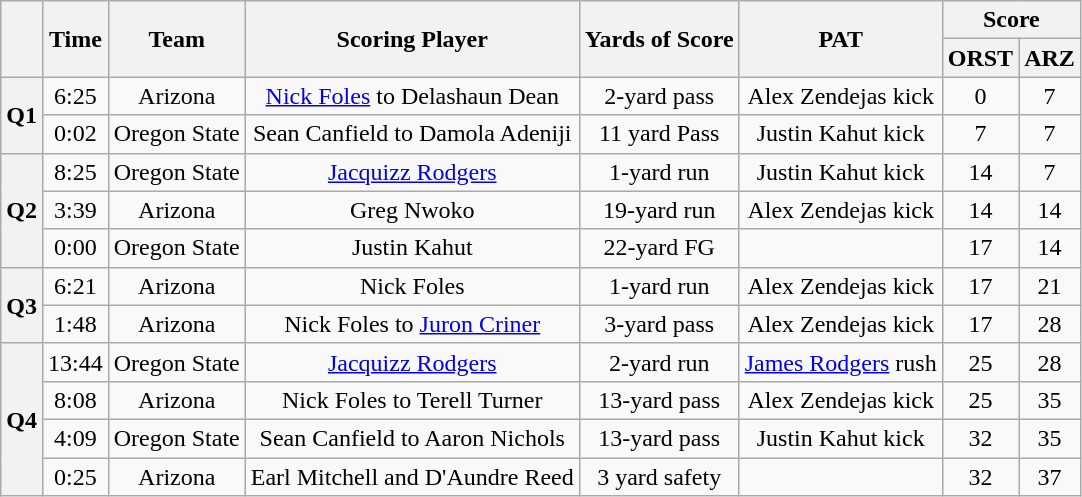<table class="wikitable" | align="center">
<tr>
<th rowspan="2"></th>
<th rowspan="2">Time</th>
<th rowspan="2">Team</th>
<th rowspan="2">Scoring Player</th>
<th rowspan="2">Yards of Score</th>
<th rowspan="2">PAT</th>
<th colspan="2">Score</th>
</tr>
<tr>
<th align="center">ORST</th>
<th align="center">ARZ</th>
</tr>
<tr>
<th rowspan="2">Q1</th>
<td align="center">6:25</td>
<td align="center">Arizona</td>
<td align="center"><a href='#'>Nick Foles</a> to Delashaun Dean</td>
<td align="center">2-yard pass</td>
<td align="center">Alex Zendejas kick</td>
<td align="center">0</td>
<td align="center">7</td>
</tr>
<tr>
<td align="center">0:02</td>
<td align="center">Oregon State</td>
<td align="center">Sean Canfield to Damola Adeniji</td>
<td align="center">11 yard Pass</td>
<td align="center">Justin Kahut kick</td>
<td align="center">7</td>
<td align="center">7</td>
</tr>
<tr>
<th rowspan="3">Q2</th>
<td align="center">8:25</td>
<td align="center">Oregon State</td>
<td align="center"><a href='#'>Jacquizz Rodgers</a></td>
<td align="center">1-yard run</td>
<td align="center">Justin Kahut kick</td>
<td align="center">14</td>
<td align="center">7</td>
</tr>
<tr>
<td align="center">3:39</td>
<td align="center">Arizona</td>
<td align="center">Greg Nwoko</td>
<td align="center">19-yard run</td>
<td align="center">Alex Zendejas kick</td>
<td align="center">14</td>
<td align="center">14</td>
</tr>
<tr>
<td align="center">0:00</td>
<td align="center">Oregon State</td>
<td align="center">Justin Kahut</td>
<td align="center">22-yard FG</td>
<td></td>
<td align="center">17</td>
<td align="center">14</td>
</tr>
<tr>
<th rowspan="2">Q3</th>
<td align="center">6:21</td>
<td align="center">Arizona</td>
<td align="center">Nick Foles</td>
<td align="center">1-yard run</td>
<td align="center">Alex Zendejas kick</td>
<td align="center">17</td>
<td align="center">21</td>
</tr>
<tr>
<td align="center">1:48</td>
<td align="center">Arizona</td>
<td align="center">Nick Foles to <a href='#'>Juron Criner</a></td>
<td align="center">3-yard pass</td>
<td align="center">Alex Zendejas kick</td>
<td align="center">17</td>
<td align="center">28</td>
</tr>
<tr>
<th rowspan="4">Q4</th>
<td align="center">13:44</td>
<td align="center">Oregon State</td>
<td align="center"><a href='#'>Jacquizz Rodgers</a></td>
<td align="center">2-yard run</td>
<td align="center"><a href='#'>James Rodgers</a> rush</td>
<td align="center">25</td>
<td align="center">28</td>
</tr>
<tr>
<td align="center">8:08</td>
<td align="center">Arizona</td>
<td align="center">Nick Foles to Terell Turner</td>
<td align="center">13-yard pass</td>
<td align="center">Alex Zendejas kick</td>
<td align="center">25</td>
<td align="center">35</td>
</tr>
<tr>
<td align="center">4:09</td>
<td align="center">Oregon State</td>
<td align="center">Sean Canfield to Aaron Nichols</td>
<td align="center">13-yard pass</td>
<td align="center">Justin Kahut kick</td>
<td align="center">32</td>
<td align="center">35</td>
</tr>
<tr>
<td align="center">0:25</td>
<td align="center">Arizona</td>
<td align="center">Earl Mitchell and D'Aundre Reed</td>
<td align="center">3 yard safety</td>
<td></td>
<td align="center">32</td>
<td align="center">37</td>
</tr>
</table>
